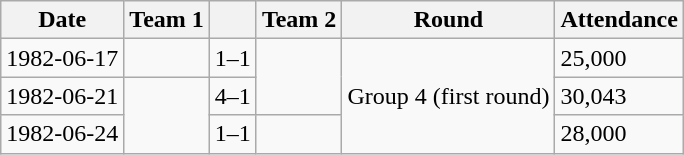<table class="wikitable" style="text-align: left;">
<tr>
<th>Date</th>
<th>Team 1</th>
<th></th>
<th>Team 2</th>
<th>Round</th>
<th>Attendance</th>
</tr>
<tr>
<td>1982-06-17</td>
<td></td>
<td style="text-align:center;">1–1</td>
<td rowspan="2"></td>
<td rowspan="3">Group 4 (first round)</td>
<td>25,000</td>
</tr>
<tr>
<td>1982-06-21</td>
<td rowspan="2"></td>
<td style="text-align:center;">4–1</td>
<td>30,043</td>
</tr>
<tr>
<td>1982-06-24</td>
<td style="text-align:center;">1–1</td>
<td></td>
<td>28,000</td>
</tr>
</table>
